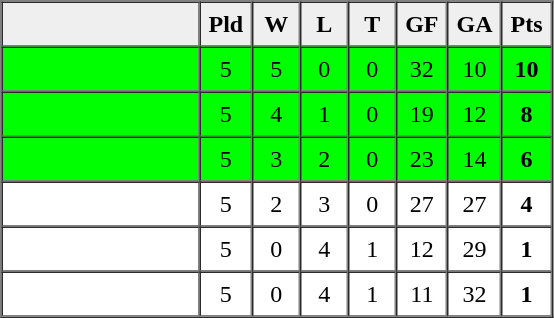<table border=1 cellpadding=5 cellspacing =0>
<tr>
<th Bgcolor="#efefef" width="120"></th>
<th Bgcolor="#efefef" width="20">Pld</th>
<th Bgcolor="#efefef" width="20">W</th>
<th Bgcolor="#efefef" width="20">L</th>
<th Bgcolor="#efefef" width="20">T</th>
<th Bgcolor="#efefef" width="20">GF</th>
<th Bgcolor="#efefef" width="20">GA</th>
<th Bgcolor="#efefef" width="20">Pts</th>
</tr>
<tr align=center bgcolor="lime">
<td align= left></td>
<td>5</td>
<td>5</td>
<td>0</td>
<td>0</td>
<td>32</td>
<td>10</td>
<td><strong> 10</strong></td>
</tr>
<tr align=center bgcolor="lime">
<td align = left></td>
<td>5</td>
<td>4</td>
<td>1</td>
<td>0</td>
<td>19</td>
<td>12</td>
<td><strong> 8</strong></td>
</tr>
<tr align=center bgcolor="lime">
<td align = left></td>
<td>5</td>
<td>3</td>
<td>2</td>
<td>0</td>
<td>23</td>
<td>14</td>
<td><strong> 6</strong></td>
</tr>
<tr align=center>
<td align=left></td>
<td>5</td>
<td>2</td>
<td>3</td>
<td>0</td>
<td>27</td>
<td>27</td>
<td><strong> 4</strong></td>
</tr>
<tr align=center>
<td align=left></td>
<td>5</td>
<td>0</td>
<td>4</td>
<td>1</td>
<td>12</td>
<td>29</td>
<td><strong> 1</strong></td>
</tr>
<tr align=center>
<td align=left></td>
<td>5</td>
<td>0</td>
<td>4</td>
<td>1</td>
<td>11</td>
<td>32</td>
<td><strong> 1</strong></td>
</tr>
</table>
